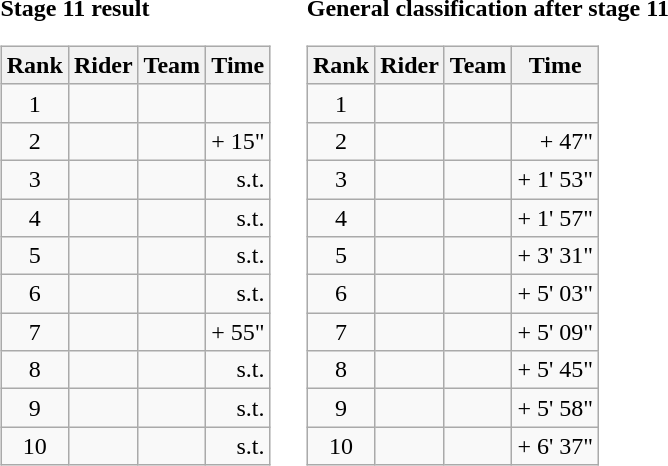<table>
<tr>
<td><strong>Stage 11 result</strong><br><table class="wikitable">
<tr>
<th scope="col">Rank</th>
<th scope="col">Rider</th>
<th scope="col">Team</th>
<th scope="col">Time</th>
</tr>
<tr>
<td style="text-align:center;">1</td>
<td></td>
<td></td>
<td style="text-align:right;"></td>
</tr>
<tr>
<td style="text-align:center;">2</td>
<td></td>
<td></td>
<td style="text-align:right;">+ 15"</td>
</tr>
<tr>
<td style="text-align:center;">3</td>
<td></td>
<td></td>
<td style="text-align:right;">s.t.</td>
</tr>
<tr>
<td style="text-align:center;">4</td>
<td></td>
<td></td>
<td style="text-align:right;">s.t.</td>
</tr>
<tr>
<td style="text-align:center;">5</td>
<td></td>
<td></td>
<td style="text-align:right;">s.t.</td>
</tr>
<tr>
<td style="text-align:center;">6</td>
<td></td>
<td></td>
<td style="text-align:right;">s.t.</td>
</tr>
<tr>
<td style="text-align:center;">7</td>
<td></td>
<td></td>
<td style="text-align:right;">+ 55"</td>
</tr>
<tr>
<td style="text-align:center;">8</td>
<td></td>
<td></td>
<td style="text-align:right;">s.t.</td>
</tr>
<tr>
<td style="text-align:center;">9</td>
<td></td>
<td></td>
<td style="text-align:right;">s.t.</td>
</tr>
<tr>
<td style="text-align:center;">10</td>
<td></td>
<td></td>
<td style="text-align:right;">s.t.</td>
</tr>
</table>
</td>
<td></td>
<td><strong>General classification after stage 11</strong><br><table class="wikitable">
<tr>
<th scope="col">Rank</th>
<th scope="col">Rider</th>
<th scope="col">Team</th>
<th scope="col">Time</th>
</tr>
<tr>
<td style="text-align:center;">1</td>
<td></td>
<td></td>
<td style="text-align:right;"></td>
</tr>
<tr>
<td style="text-align:center;">2</td>
<td></td>
<td></td>
<td style="text-align:right;">+ 47"</td>
</tr>
<tr>
<td style="text-align:center;">3</td>
<td></td>
<td></td>
<td style="text-align:right;">+ 1' 53"</td>
</tr>
<tr>
<td style="text-align:center;">4</td>
<td></td>
<td></td>
<td style="text-align:right;">+ 1' 57"</td>
</tr>
<tr>
<td style="text-align:center;">5</td>
<td></td>
<td></td>
<td style="text-align:right;">+ 3' 31"</td>
</tr>
<tr>
<td style="text-align:center;">6</td>
<td></td>
<td></td>
<td style="text-align:right;">+ 5' 03"</td>
</tr>
<tr>
<td style="text-align:center;">7</td>
<td></td>
<td></td>
<td style="text-align:right;">+ 5' 09"</td>
</tr>
<tr>
<td style="text-align:center;">8</td>
<td></td>
<td></td>
<td style="text-align:right;">+ 5' 45"</td>
</tr>
<tr>
<td style="text-align:center;">9</td>
<td></td>
<td></td>
<td style="text-align:right;">+ 5' 58"</td>
</tr>
<tr>
<td style="text-align:center;">10</td>
<td></td>
<td></td>
<td style="text-align:right;">+ 6' 37"</td>
</tr>
</table>
</td>
</tr>
</table>
